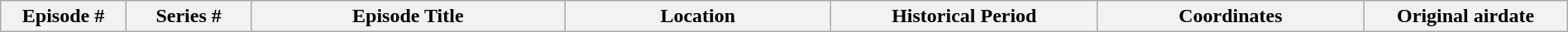<table class="wikitable plainrowheaders" style="width:100%; margin:auto;">
<tr>
<th style="width:8%;">Episode #</th>
<th style="width:8%;">Series #</th>
<th style="width:20%;">Episode Title</th>
<th style="width:17%;">Location</th>
<th style="width:17%;">Historical Period</th>
<th style="width:17%;">Coordinates</th>
<th style="width:13%;">Original airdate<br><onlyinclude>












</onlyinclude></th>
</tr>
</table>
